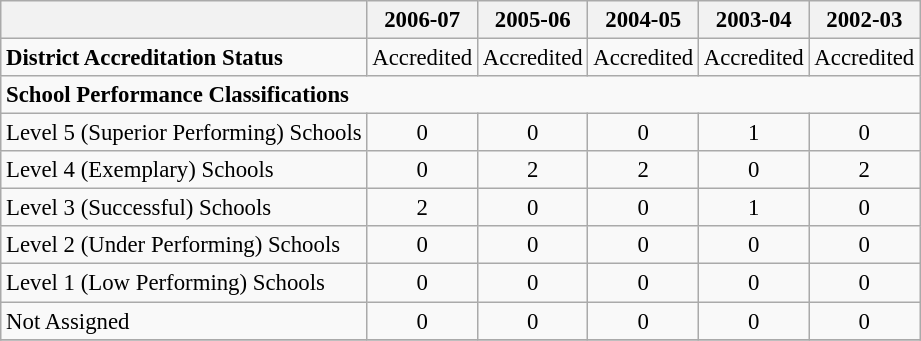<table class="wikitable" style="font-size: 95%;">
<tr>
<th></th>
<th>2006-07</th>
<th>2005-06</th>
<th>2004-05</th>
<th>2003-04</th>
<th>2002-03</th>
</tr>
<tr>
<td align="left"><strong>District Accreditation Status</strong></td>
<td align="center">Accredited</td>
<td align="center">Accredited</td>
<td align="center">Accredited</td>
<td align="center">Accredited</td>
<td align="center">Accredited</td>
</tr>
<tr>
<td align="left" colspan="6"><strong>School Performance Classifications</strong></td>
</tr>
<tr>
<td align="left">Level 5 (Superior Performing) Schools</td>
<td align="center">0</td>
<td align="center">0</td>
<td align="center">0</td>
<td align="center">1</td>
<td align="center">0</td>
</tr>
<tr>
<td align="left">Level 4 (Exemplary) Schools</td>
<td align="center">0</td>
<td align="center">2</td>
<td align="center">2</td>
<td align="center">0</td>
<td align="center">2</td>
</tr>
<tr>
<td align="left">Level 3 (Successful) Schools</td>
<td align="center">2</td>
<td align="center">0</td>
<td align="center">0</td>
<td align="center">1</td>
<td align="center">0</td>
</tr>
<tr>
<td align="left">Level 2 (Under Performing) Schools</td>
<td align="center">0</td>
<td align="center">0</td>
<td align="center">0</td>
<td align="center">0</td>
<td align="center">0</td>
</tr>
<tr>
<td align="left">Level 1 (Low Performing) Schools</td>
<td align="center">0</td>
<td align="center">0</td>
<td align="center">0</td>
<td align="center">0</td>
<td align="center">0</td>
</tr>
<tr>
<td align="left">Not Assigned</td>
<td align="center">0</td>
<td align="center">0</td>
<td align="center">0</td>
<td align="center">0</td>
<td align="center">0</td>
</tr>
<tr>
</tr>
</table>
